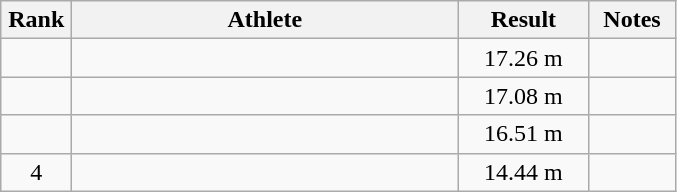<table class="wikitable sortable" style="text-align:center">
<tr>
<th width=40>Rank</th>
<th width=250>Athlete</th>
<th width=80>Result</th>
<th width=50>Notes</th>
</tr>
<tr>
<td></td>
<td align=left></td>
<td>17.26 m</td>
<td></td>
</tr>
<tr>
<td></td>
<td align=left></td>
<td>17.08 m</td>
<td></td>
</tr>
<tr>
<td></td>
<td align=left></td>
<td>16.51 m</td>
<td></td>
</tr>
<tr>
<td>4</td>
<td align=left></td>
<td>14.44 m</td>
<td></td>
</tr>
</table>
